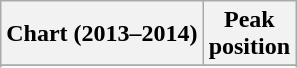<table class="wikitable sortable">
<tr>
<th align="left">Chart (2013–2014)</th>
<th style="text-align:center;">Peak<br>position</th>
</tr>
<tr>
</tr>
<tr>
</tr>
<tr>
</tr>
<tr>
</tr>
<tr>
</tr>
</table>
